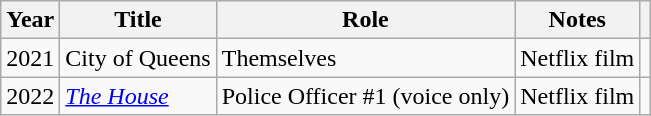<table class="wikitable plainrowheaders sortable">
<tr>
<th scope="col">Year</th>
<th scope="col">Title</th>
<th scope="col">Role</th>
<th scope="col">Notes</th>
<th style="text-align: center;" class="unsortable"></th>
</tr>
<tr>
<td>2021</td>
<td>City of Queens</td>
<td>Themselves</td>
<td>Netflix film</td>
</tr>
<tr>
<td>2022</td>
<td><a href='#'><em>The House</em></a></td>
<td>Police Officer #1 (voice only)</td>
<td>Netflix film</td>
<td></td>
</tr>
</table>
